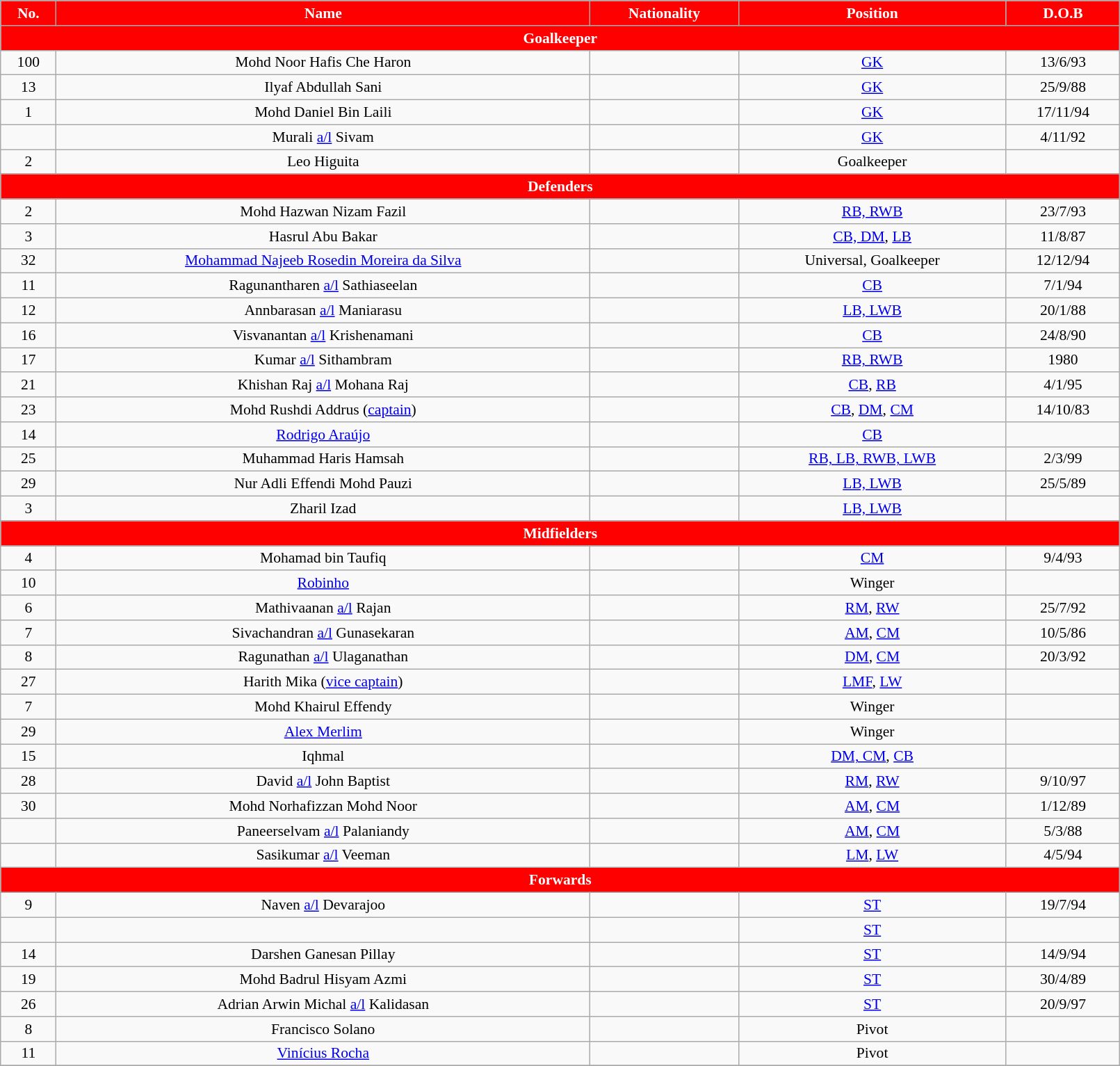<table class="wikitable"  style="text-align:center; font-size:90%; width:85%;">
<tr>
<th style="background:Red; color:White; text-align:center;">No.</th>
<th style="background:Red; color:White; text-align:center;">Name</th>
<th style="background:Red; color:White; text-align:center;">Nationality</th>
<th style="background:Red; color:White; text-align:center;">Position</th>
<th style="background:Red; color:White; text-align:center;">D.O.B</th>
</tr>
<tr>
<th colspan="11"  style="background:Red; color:White; text-align:center;">Goalkeeper</th>
</tr>
<tr>
<td>100</td>
<td>Mohd Noor Hafis Che Haron</td>
<td></td>
<td><a href='#'>GK</a></td>
<td>13/6/93</td>
</tr>
<tr>
<td>13</td>
<td>Ilyaf Abdullah Sani</td>
<td></td>
<td><a href='#'>GK</a></td>
<td>25/9/88</td>
</tr>
<tr>
<td>1</td>
<td>Mohd Daniel Bin Laili</td>
<td> </td>
<td><a href='#'>GK</a></td>
<td>17/11/94</td>
</tr>
<tr>
<td></td>
<td>Murali <a href='#'>a/l</a> Sivam</td>
<td></td>
<td><a href='#'>GK</a></td>
<td>4/11/92</td>
</tr>
<tr>
<td>2</td>
<td>Leo Higuita</td>
<td></td>
<td>Goalkeeper</td>
<td></td>
</tr>
<tr>
<th colspan="11"  style="background:red; color:white; text-align:center;">Defenders</th>
</tr>
<tr>
<td>2</td>
<td>Mohd Hazwan Nizam Fazil</td>
<td></td>
<td><a href='#'>RB, RWB</a></td>
<td>23/7/93</td>
</tr>
<tr>
<td>3</td>
<td>Hasrul Abu Bakar</td>
<td></td>
<td><a href='#'>CB, DM</a>, <a href='#'>LB</a></td>
<td>11/8/87</td>
</tr>
<tr>
<td>32</td>
<td><a href='#'>Mohammad Najeeb Rosedin Moreira da Silva</a></td>
<td> </td>
<td>Universal, Goalkeeper</td>
<td>12/12/94</td>
</tr>
<tr>
<td>11</td>
<td>Ragunantharen <a href='#'>a/l</a> Sathiaseelan</td>
<td></td>
<td><a href='#'>CB</a></td>
<td>7/1/94</td>
</tr>
<tr>
<td>12</td>
<td>Annbarasan <a href='#'>a/l</a> Maniarasu</td>
<td></td>
<td><a href='#'>LB, LWB</a></td>
<td>20/1/88</td>
</tr>
<tr>
<td>16</td>
<td>Visvanantan <a href='#'>a/l</a> Krishenamani</td>
<td></td>
<td><a href='#'>CB</a></td>
<td>24/8/90</td>
</tr>
<tr>
<td>17</td>
<td>Kumar <a href='#'>a/l</a> Sithambram</td>
<td></td>
<td><a href='#'>RB, RWB</a></td>
<td>1980</td>
</tr>
<tr>
<td>21</td>
<td>Khishan Raj <a href='#'>a/l</a> Mohana Raj</td>
<td></td>
<td><a href='#'>CB</a>, <a href='#'>RB</a></td>
<td>4/1/95</td>
</tr>
<tr>
<td>23</td>
<td>Mohd Rushdi Addrus (<a href='#'>captain</a>)</td>
<td></td>
<td><a href='#'>CB</a>, <a href='#'>DM</a>, <a href='#'>CM</a></td>
<td>14/10/83</td>
</tr>
<tr>
<td>14</td>
<td><a href='#'>Rodrigo Araújo</a></td>
<td></td>
<td><a href='#'>CB</a></td>
<td></td>
</tr>
<tr>
<td>25</td>
<td>Muhammad Haris Hamsah</td>
<td></td>
<td><a href='#'>RB, LB, RWB, LWB</a></td>
<td>2/3/99</td>
</tr>
<tr>
<td>29</td>
<td>Nur Adli Effendi Mohd Pauzi</td>
<td></td>
<td><a href='#'>LB, LWB</a></td>
<td>25/5/89</td>
</tr>
<tr>
<td>3</td>
<td>Zharil Izad</td>
<td></td>
<td><a href='#'>LB, LWB</a></td>
<td></td>
</tr>
<tr>
<th colspan="11"  style="background:red; color:white; text-align:center;">Midfielders</th>
</tr>
<tr>
<td>4</td>
<td>Mohamad bin Taufiq</td>
<td></td>
<td><a href='#'>CM</a></td>
<td>9/4/93</td>
</tr>
<tr>
<td>10</td>
<td><a href='#'>Robinho</a></td>
<td></td>
<td>Winger</td>
<td></td>
</tr>
<tr>
<td>6</td>
<td>Mathivaanan <a href='#'>a/l</a> Rajan</td>
<td></td>
<td><a href='#'>RM</a>, <a href='#'>RW</a></td>
<td>25/7/92</td>
</tr>
<tr>
<td>7</td>
<td>Sivachandran <a href='#'>a/l</a> Gunasekaran</td>
<td></td>
<td><a href='#'>AM</a>, <a href='#'>CM</a></td>
<td>10/5/86</td>
</tr>
<tr>
<td>8</td>
<td>Ragunathan <a href='#'>a/l</a> Ulaganathan</td>
<td></td>
<td><a href='#'>DM</a>, <a href='#'>CM</a></td>
<td>20/3/92</td>
</tr>
<tr>
<td>27</td>
<td>Harith Mika (<a href='#'>vice captain</a>)</td>
<td> </td>
<td><a href='#'>LMF</a>, <a href='#'>LW</a></td>
<td></td>
</tr>
<tr>
<td>7</td>
<td>Mohd Khairul Effendy</td>
<td></td>
<td>Winger</td>
<td></td>
</tr>
<tr>
<td>29</td>
<td><a href='#'>Alex Merlim</a></td>
<td></td>
<td>Winger</td>
<td></td>
</tr>
<tr>
<td>15</td>
<td>Iqhmal</td>
<td></td>
<td><a href='#'>DM, CM</a>, <a href='#'>CB</a></td>
<td></td>
</tr>
<tr>
<td>28</td>
<td>David <a href='#'>a/l</a> John Baptist</td>
<td></td>
<td><a href='#'>RM</a>, <a href='#'>RW</a></td>
<td>9/10/97</td>
</tr>
<tr>
<td>30</td>
<td>Mohd Norhafizzan Mohd Noor</td>
<td></td>
<td><a href='#'>AM</a>, <a href='#'>CM</a></td>
<td>1/12/89</td>
</tr>
<tr>
<td></td>
<td>Paneerselvam <a href='#'>a/l</a> Palaniandy</td>
<td></td>
<td><a href='#'>AM</a>, <a href='#'>CM</a></td>
<td>5/3/88</td>
</tr>
<tr>
<td></td>
<td>Sasikumar <a href='#'>a/l</a> Veeman</td>
<td></td>
<td><a href='#'>LM</a>, <a href='#'>LW</a></td>
<td>4/5/94</td>
</tr>
<tr>
<th colspan="11"  style="background:red; color:white; text-align:center;">Forwards</th>
</tr>
<tr>
<td>9</td>
<td>Naven <a href='#'>a/l</a> Devarajoo</td>
<td></td>
<td><a href='#'>ST</a></td>
<td>19/7/94</td>
</tr>
<tr>
<td></td>
<td></td>
<td></td>
<td><a href='#'>ST</a></td>
<td></td>
</tr>
<tr>
<td>14</td>
<td>Darshen Ganesan Pillay</td>
<td></td>
<td><a href='#'>ST</a></td>
<td>14/9/94</td>
</tr>
<tr>
<td>19</td>
<td>Mohd Badrul Hisyam Azmi</td>
<td></td>
<td><a href='#'>ST</a></td>
<td>30/4/89</td>
</tr>
<tr>
<td>26</td>
<td>Adrian Arwin Michal <a href='#'>a/l</a> Kalidasan</td>
<td></td>
<td><a href='#'>ST</a></td>
<td>20/9/97</td>
</tr>
<tr>
<td>8</td>
<td>Francisco Solano</td>
<td></td>
<td>Pivot</td>
<td></td>
</tr>
<tr>
<td>11</td>
<td><a href='#'>Vinícius Rocha</a></td>
<td></td>
<td>Pivot</td>
<td></td>
</tr>
<tr>
</tr>
</table>
